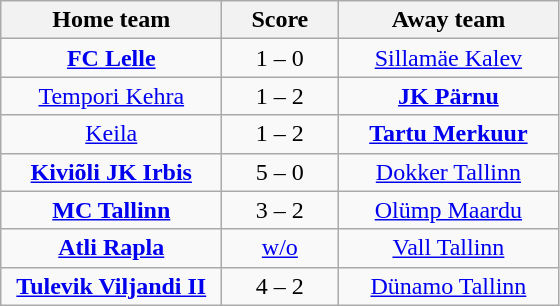<table class="wikitable" style="text-align: center">
<tr>
<th width=140>Home team</th>
<th width=70>Score</th>
<th width=140>Away team</th>
</tr>
<tr>
<td><strong><a href='#'>FC Lelle</a></strong></td>
<td>1 – 0</td>
<td><a href='#'>Sillamäe Kalev</a></td>
</tr>
<tr>
<td><a href='#'>Tempori Kehra</a></td>
<td>1 – 2</td>
<td><strong><a href='#'>JK Pärnu</a></strong></td>
</tr>
<tr>
<td><a href='#'>Keila</a></td>
<td>1 – 2</td>
<td><strong><a href='#'>Tartu Merkuur</a></strong></td>
</tr>
<tr>
<td><strong><a href='#'>Kiviõli JK Irbis</a></strong></td>
<td>5 – 0</td>
<td><a href='#'>Dokker Tallinn</a></td>
</tr>
<tr>
<td><strong><a href='#'>MC Tallinn</a></strong></td>
<td>3 – 2</td>
<td><a href='#'>Olümp Maardu</a></td>
</tr>
<tr>
<td><strong><a href='#'>Atli Rapla</a></strong></td>
<td><a href='#'>w/o</a></td>
<td><a href='#'>Vall Tallinn</a></td>
</tr>
<tr>
<td><strong><a href='#'>Tulevik Viljandi II</a></strong></td>
<td>4 – 2</td>
<td><a href='#'>Dünamo Tallinn</a></td>
</tr>
</table>
